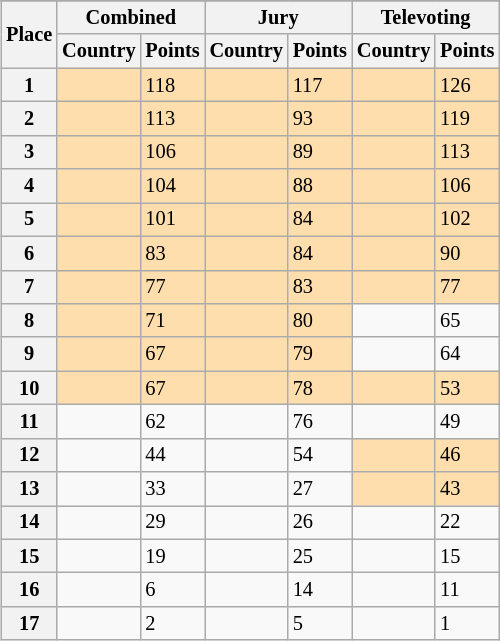<table class="wikitable collapsible plainrowheaders" style="float:right; margin:10px; font-size:85%;">
<tr>
</tr>
<tr>
<th scope="col" rowspan="2">Place</th>
<th scope="col" colspan="2">Combined</th>
<th scope="col" colspan="2">Jury</th>
<th scope="col" colspan="2">Televoting</th>
</tr>
<tr>
<th scope="col">Country</th>
<th scope="col">Points</th>
<th scope="col">Country</th>
<th scope="col">Points</th>
<th scope="col">Country</th>
<th scope="col">Points</th>
</tr>
<tr>
<th scope="row" style="text-align:center">1</th>
<td bgcolor="navajowhite"></td>
<td bgcolor="navajowhite">118</td>
<td bgcolor="navajowhite"></td>
<td bgcolor="navajowhite">117</td>
<td bgcolor="navajowhite"></td>
<td bgcolor="navajowhite">126</td>
</tr>
<tr>
<th scope="row" style="text-align:center">2</th>
<td bgcolor="navajowhite"></td>
<td bgcolor="navajowhite">113</td>
<td bgcolor="navajowhite"></td>
<td bgcolor="navajowhite">93</td>
<td bgcolor="navajowhite"></td>
<td bgcolor="navajowhite">119</td>
</tr>
<tr>
<th scope="row" style="text-align:center">3</th>
<td bgcolor="navajowhite"></td>
<td bgcolor="navajowhite">106</td>
<td bgcolor="navajowhite"></td>
<td bgcolor="navajowhite">89</td>
<td bgcolor="navajowhite"></td>
<td bgcolor="navajowhite">113</td>
</tr>
<tr>
<th scope="row" style="text-align:center">4</th>
<td bgcolor="navajowhite"></td>
<td bgcolor="navajowhite">104</td>
<td bgcolor="navajowhite"></td>
<td bgcolor="navajowhite">88</td>
<td bgcolor="navajowhite"></td>
<td bgcolor="navajowhite">106</td>
</tr>
<tr>
<th scope="row" style="text-align:center">5</th>
<td bgcolor="navajowhite"></td>
<td bgcolor="navajowhite">101</td>
<td bgcolor="navajowhite"></td>
<td bgcolor="navajowhite">84</td>
<td bgcolor="navajowhite"></td>
<td bgcolor="navajowhite">102</td>
</tr>
<tr>
<th scope="row" style="text-align:center">6</th>
<td bgcolor="navajowhite"></td>
<td bgcolor="navajowhite">83</td>
<td bgcolor="navajowhite"></td>
<td bgcolor="navajowhite">84</td>
<td bgcolor="navajowhite"></td>
<td bgcolor="navajowhite">90</td>
</tr>
<tr>
<th scope="row" style="text-align:center">7</th>
<td bgcolor="navajowhite"></td>
<td bgcolor="navajowhite">77</td>
<td bgcolor="navajowhite"></td>
<td bgcolor="navajowhite">83</td>
<td bgcolor="navajowhite"></td>
<td bgcolor="navajowhite">77</td>
</tr>
<tr>
<th scope="row" style="text-align:center">8</th>
<td bgcolor="navajowhite"></td>
<td bgcolor="navajowhite">71</td>
<td bgcolor="navajowhite"></td>
<td bgcolor="navajowhite">80</td>
<td></td>
<td>65</td>
</tr>
<tr>
<th scope="row" style="text-align:center">9</th>
<td bgcolor="navajowhite"></td>
<td bgcolor="navajowhite">67</td>
<td bgcolor="navajowhite"></td>
<td bgcolor="navajowhite">79</td>
<td></td>
<td>64</td>
</tr>
<tr>
<th scope="row" style="text-align:center">10</th>
<td bgcolor="navajowhite"></td>
<td bgcolor="navajowhite">67</td>
<td bgcolor="navajowhite"></td>
<td bgcolor="navajowhite">78</td>
<td bgcolor="navajowhite"></td>
<td bgcolor="navajowhite">53</td>
</tr>
<tr>
<th scope="row" style="text-align:center">11</th>
<td></td>
<td>62</td>
<td></td>
<td>76</td>
<td></td>
<td>49</td>
</tr>
<tr>
<th scope="row" style="text-align:center">12</th>
<td></td>
<td>44</td>
<td></td>
<td>54</td>
<td bgcolor="navajowhite"></td>
<td bgcolor="navajowhite">46</td>
</tr>
<tr>
<th scope="row" style="text-align:center">13</th>
<td></td>
<td>33</td>
<td></td>
<td>27</td>
<td bgcolor="navajowhite"></td>
<td bgcolor="navajowhite">43</td>
</tr>
<tr>
<th scope="row" style="text-align:center">14</th>
<td></td>
<td>29</td>
<td></td>
<td>26</td>
<td></td>
<td>22</td>
</tr>
<tr>
<th scope="row" style="text-align:center">15</th>
<td></td>
<td>19</td>
<td></td>
<td>25</td>
<td></td>
<td>15</td>
</tr>
<tr>
<th scope="row" style="text-align:center">16</th>
<td></td>
<td>6</td>
<td></td>
<td>14</td>
<td></td>
<td>11</td>
</tr>
<tr>
<th scope="row" style="text-align:center">17</th>
<td></td>
<td>2</td>
<td></td>
<td>5</td>
<td></td>
<td>1</td>
</tr>
</table>
